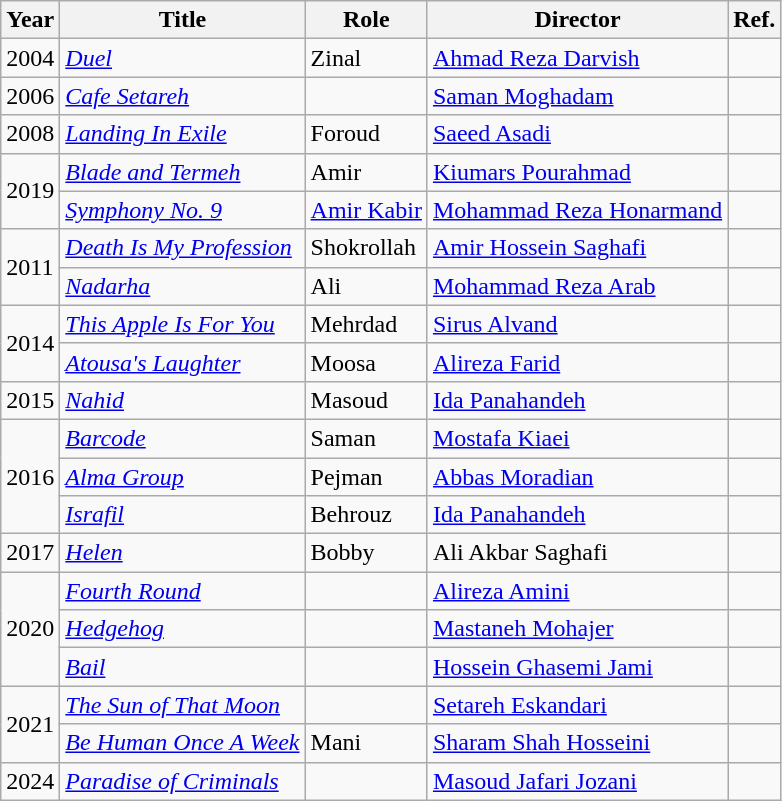<table class="wikitable sortable">
<tr>
<th>Year</th>
<th>Title</th>
<th>Role</th>
<th>Director</th>
<th>Ref.</th>
</tr>
<tr>
<td>2004</td>
<td><em><a href='#'>Duel</a></em></td>
<td>Zinal</td>
<td><a href='#'>Ahmad Reza Darvish</a></td>
<td></td>
</tr>
<tr>
<td>2006</td>
<td><em><a href='#'>Cafe Setareh</a></em></td>
<td></td>
<td><a href='#'>Saman Moghadam</a></td>
<td></td>
</tr>
<tr>
<td>2008</td>
<td><em><a href='#'>Landing In Exile</a></em></td>
<td>Foroud</td>
<td><a href='#'>Saeed Asadi</a></td>
<td></td>
</tr>
<tr>
<td rowspan="2">2019</td>
<td><em><a href='#'>Blade and Termeh</a></em></td>
<td>Amir</td>
<td><a href='#'>Kiumars Pourahmad</a></td>
<td></td>
</tr>
<tr>
<td><em><a href='#'>Symphony No. 9</a></em></td>
<td><a href='#'>Amir Kabir</a></td>
<td><a href='#'>Mohammad Reza Honarmand</a></td>
<td></td>
</tr>
<tr>
<td rowspan="2">2011</td>
<td><em><a href='#'>Death Is My Profession</a></em></td>
<td>Shokrollah</td>
<td><a href='#'>Amir Hossein Saghafi</a></td>
<td></td>
</tr>
<tr>
<td><em><a href='#'>Nadarha</a></em></td>
<td>Ali</td>
<td><a href='#'>Mohammad Reza Arab</a></td>
<td></td>
</tr>
<tr>
<td rowspan="2">2014</td>
<td><em><a href='#'>This Apple Is For You</a></em></td>
<td>Mehrdad</td>
<td><a href='#'>Sirus Alvand</a></td>
<td></td>
</tr>
<tr>
<td><em><a href='#'>Atousa's Laughter</a></em></td>
<td>Moosa</td>
<td><a href='#'>Alireza Farid</a></td>
<td></td>
</tr>
<tr>
<td>2015</td>
<td><em><a href='#'>Nahid</a></em></td>
<td>Masoud</td>
<td><a href='#'>Ida Panahandeh</a></td>
<td></td>
</tr>
<tr>
<td rowspan="3">2016</td>
<td><em><a href='#'>Barcode</a></em></td>
<td>Saman</td>
<td><a href='#'>Mostafa Kiaei</a></td>
<td></td>
</tr>
<tr>
<td><em><a href='#'>Alma Group</a></em></td>
<td>Pejman</td>
<td><a href='#'>Abbas Moradian</a></td>
<td></td>
</tr>
<tr>
<td><em><a href='#'>Israfil</a></em></td>
<td>Behrouz</td>
<td><a href='#'>Ida Panahandeh</a></td>
<td></td>
</tr>
<tr>
<td>2017</td>
<td><em><a href='#'>Helen</a></em></td>
<td>Bobby</td>
<td>Ali Akbar Saghafi</td>
<td></td>
</tr>
<tr>
<td rowspan="3">2020</td>
<td><em><a href='#'>Fourth Round</a></em></td>
<td></td>
<td><a href='#'>Alireza Amini</a></td>
<td></td>
</tr>
<tr>
<td><a href='#'><em>Hedgehog</em></a></td>
<td></td>
<td><a href='#'>Mastaneh Mohajer</a></td>
<td></td>
</tr>
<tr>
<td><em><a href='#'>Bail</a></em></td>
<td></td>
<td><a href='#'>Hossein Ghasemi Jami</a></td>
<td></td>
</tr>
<tr>
<td rowspan="2">2021</td>
<td><em><a href='#'>The Sun of That Moon</a></em></td>
<td></td>
<td><a href='#'>Setareh Eskandari</a></td>
<td></td>
</tr>
<tr>
<td><em><a href='#'>Be Human Once A Week</a></em></td>
<td>Mani</td>
<td><a href='#'>Sharam Shah Hosseini</a></td>
<td></td>
</tr>
<tr>
<td>2024</td>
<td><em><a href='#'>Paradise of Criminals</a></em></td>
<td></td>
<td><a href='#'>Masoud Jafari Jozani</a></td>
<td></td>
</tr>
</table>
